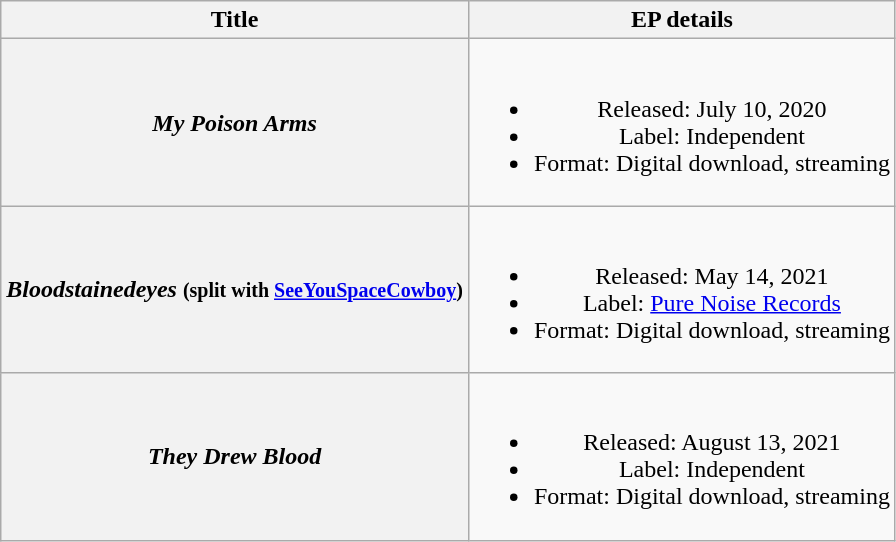<table class="wikitable plainrowheaders" style="text-align:center;">
<tr>
<th>Title</th>
<th>EP details</th>
</tr>
<tr>
<th scope="row"><em>My Poison Arms</em></th>
<td><br><ul><li>Released: July 10, 2020</li><li>Label: Independent</li><li>Format: Digital download, streaming</li></ul></td>
</tr>
<tr>
<th scope="row"><em>Bloodstainedeyes</em> <small>(split with <a href='#'>SeeYouSpaceCowboy</a>)</small></th>
<td><br><ul><li>Released: May 14, 2021</li><li>Label: <a href='#'>Pure Noise Records</a></li><li>Format: Digital download, streaming</li></ul></td>
</tr>
<tr>
<th scope="row"><em>They Drew Blood</em></th>
<td><br><ul><li>Released: August 13, 2021</li><li>Label: Independent</li><li>Format: Digital download, streaming</li></ul></td>
</tr>
</table>
